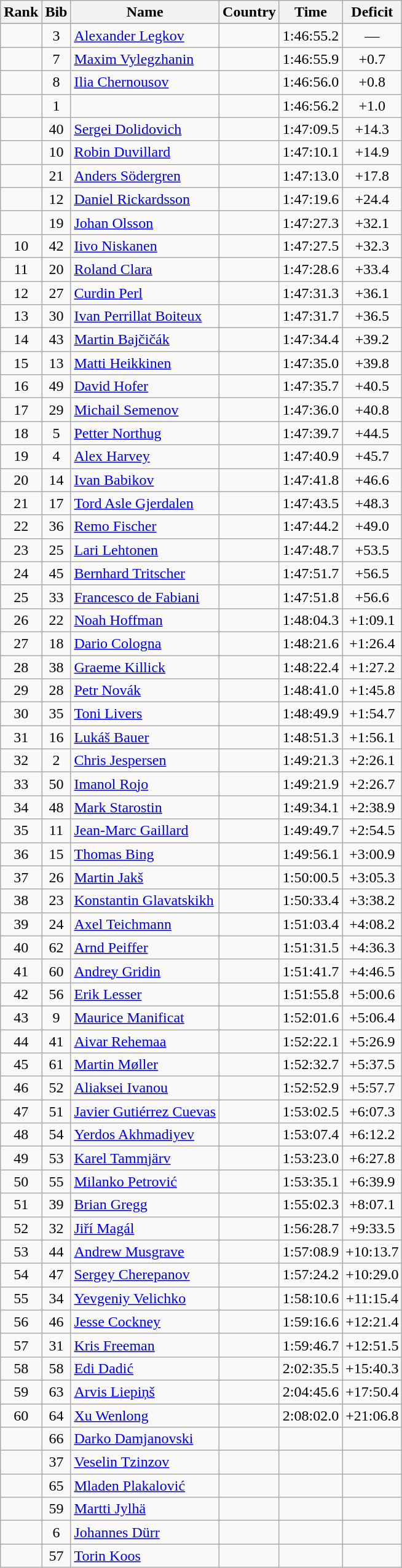<table class="wikitable sortable" style="text-align:center">
<tr>
<th>Rank</th>
<th>Bib</th>
<th>Name</th>
<th>Country</th>
<th>Time</th>
<th>Deficit</th>
</tr>
<tr>
</tr>
<tr>
<td></td>
<td>3</td>
<td align=left><a href='#'>Alexander Legkov</a></td>
<td align=left></td>
<td>1:46:55.2</td>
<td>—</td>
</tr>
<tr>
<td></td>
<td>7</td>
<td align=left><a href='#'>Maxim Vylegzhanin</a></td>
<td align=left></td>
<td>1:46:55.9</td>
<td>+0.7</td>
</tr>
<tr>
<td></td>
<td>8</td>
<td align=left><a href='#'>Ilia Chernousov</a></td>
<td align=left></td>
<td>1:46:56.0</td>
<td>+0.8</td>
</tr>
<tr>
<td></td>
<td>1</td>
<td align=left></td>
<td align=left></td>
<td>1:46:56.2</td>
<td>+1.0</td>
</tr>
<tr>
<td></td>
<td>40</td>
<td align=left><a href='#'>Sergei Dolidovich</a></td>
<td align=left></td>
<td>1:47:09.5</td>
<td>+14.3</td>
</tr>
<tr>
<td></td>
<td>10</td>
<td align=left><a href='#'>Robin Duvillard</a></td>
<td align=left></td>
<td>1:47:10.1</td>
<td>+14.9</td>
</tr>
<tr>
<td></td>
<td>21</td>
<td align=left><a href='#'>Anders Södergren</a></td>
<td align=left></td>
<td>1:47:13.0</td>
<td>+17.8</td>
</tr>
<tr>
<td></td>
<td>12</td>
<td align=left><a href='#'>Daniel Rickardsson</a></td>
<td align=left></td>
<td>1:47:19.6</td>
<td>+24.4</td>
</tr>
<tr>
<td></td>
<td>19</td>
<td align=left><a href='#'>Johan Olsson</a></td>
<td align=left></td>
<td>1:47:27.3</td>
<td>+32.1</td>
</tr>
<tr>
<td>10</td>
<td>42</td>
<td align=left><a href='#'>Iivo Niskanen</a></td>
<td align=left></td>
<td>1:47:27.5</td>
<td>+32.3</td>
</tr>
<tr>
<td>11</td>
<td>20</td>
<td align=left><a href='#'>Roland Clara</a></td>
<td align=left></td>
<td>1:47:28.6</td>
<td>+33.4</td>
</tr>
<tr>
<td>12</td>
<td>27</td>
<td align=left><a href='#'>Curdin Perl</a></td>
<td align=left></td>
<td>1:47:31.3</td>
<td>+36.1</td>
</tr>
<tr>
<td>13</td>
<td>30</td>
<td align=left><a href='#'>Ivan Perrillat Boiteux</a></td>
<td align=left></td>
<td>1:47:31.7</td>
<td>+36.5</td>
</tr>
<tr>
<td>14</td>
<td>43</td>
<td align=left><a href='#'>Martin Bajčičák</a></td>
<td align=left></td>
<td>1:47:34.4</td>
<td>+39.2</td>
</tr>
<tr>
<td>15</td>
<td>13</td>
<td align=left><a href='#'>Matti Heikkinen</a></td>
<td align=left></td>
<td>1:47:35.0</td>
<td>+39.8</td>
</tr>
<tr>
<td>16</td>
<td>49</td>
<td align=left><a href='#'>David Hofer</a></td>
<td align=left></td>
<td>1:47:35.7</td>
<td>+40.5</td>
</tr>
<tr>
<td>17</td>
<td>29</td>
<td align=left><a href='#'>Michail Semenov</a></td>
<td align=left></td>
<td>1:47:36.0</td>
<td>+40.8</td>
</tr>
<tr>
<td>18</td>
<td>5</td>
<td align=left><a href='#'>Petter Northug</a></td>
<td align=left></td>
<td>1:47:39.7</td>
<td>+44.5</td>
</tr>
<tr>
<td>19</td>
<td>4</td>
<td align=left><a href='#'>Alex Harvey</a></td>
<td align=left></td>
<td>1:47:40.9</td>
<td>+45.7</td>
</tr>
<tr>
<td>20</td>
<td>14</td>
<td align=left><a href='#'>Ivan Babikov</a></td>
<td align=left></td>
<td>1:47:41.8</td>
<td>+46.6</td>
</tr>
<tr>
<td>21</td>
<td>17</td>
<td align=left><a href='#'>Tord Asle Gjerdalen</a></td>
<td align=left></td>
<td>1:47:43.5</td>
<td>+48.3</td>
</tr>
<tr>
<td>22</td>
<td>36</td>
<td align=left><a href='#'>Remo Fischer</a></td>
<td align=left></td>
<td>1:47:44.2</td>
<td>+49.0</td>
</tr>
<tr>
<td>23</td>
<td>25</td>
<td align=left><a href='#'>Lari Lehtonen</a></td>
<td align=left></td>
<td>1:47:48.7</td>
<td>+53.5</td>
</tr>
<tr>
<td>24</td>
<td>45</td>
<td align=left><a href='#'>Bernhard Tritscher</a></td>
<td align=left></td>
<td>1:47:51.7</td>
<td>+56.5</td>
</tr>
<tr>
<td>25</td>
<td>33</td>
<td align=left><a href='#'>Francesco de Fabiani</a></td>
<td align=left></td>
<td>1:47:51.8</td>
<td>+56.6</td>
</tr>
<tr>
<td>26</td>
<td>22</td>
<td align=left><a href='#'>Noah Hoffman</a></td>
<td align=left></td>
<td>1:48:04.3</td>
<td>+1:09.1</td>
</tr>
<tr>
<td>27</td>
<td>18</td>
<td align=left><a href='#'>Dario Cologna</a></td>
<td align=left></td>
<td>1:48:21.6</td>
<td>+1:26.4</td>
</tr>
<tr>
<td>28</td>
<td>38</td>
<td align=left><a href='#'>Graeme Killick</a></td>
<td align=left></td>
<td>1:48:22.4</td>
<td>+1:27.2</td>
</tr>
<tr>
<td>29</td>
<td>28</td>
<td align=left><a href='#'>Petr Novák</a></td>
<td align=left></td>
<td>1:48:41.0</td>
<td>+1:45.8</td>
</tr>
<tr>
<td>30</td>
<td>35</td>
<td align=left><a href='#'>Toni Livers</a></td>
<td align=left></td>
<td>1:48:49.9</td>
<td>+1:54.7</td>
</tr>
<tr>
<td>31</td>
<td>16</td>
<td align=left><a href='#'>Lukáš Bauer</a></td>
<td align=left></td>
<td>1:48:51.3</td>
<td>+1:56.1</td>
</tr>
<tr>
<td>32</td>
<td>2</td>
<td align=left><a href='#'>Chris Jespersen</a></td>
<td align=left></td>
<td>1:49:21.3</td>
<td>+2:26.1</td>
</tr>
<tr>
<td>33</td>
<td>50</td>
<td align=left><a href='#'>Imanol Rojo</a></td>
<td align=left></td>
<td>1:49:21.9</td>
<td>+2:26.7</td>
</tr>
<tr>
<td>34</td>
<td>48</td>
<td align=left><a href='#'>Mark Starostin</a></td>
<td align=left></td>
<td>1:49:34.1</td>
<td>+2:38.9</td>
</tr>
<tr>
<td>35</td>
<td>11</td>
<td align=left><a href='#'>Jean-Marc Gaillard</a></td>
<td align=left></td>
<td>1:49:49.7</td>
<td>+2:54.5</td>
</tr>
<tr>
<td>36</td>
<td>15</td>
<td align=left><a href='#'>Thomas Bing</a></td>
<td align=left></td>
<td>1:49:56.1</td>
<td>+3:00.9</td>
</tr>
<tr>
<td>37</td>
<td>26</td>
<td align=left><a href='#'>Martin Jakš</a></td>
<td align=left></td>
<td>1:50:00.5</td>
<td>+3:05.3</td>
</tr>
<tr>
<td>38</td>
<td>23</td>
<td align=left><a href='#'>Konstantin Glavatskikh</a></td>
<td align=left></td>
<td>1:50:33.4</td>
<td>+3:38.2</td>
</tr>
<tr>
<td>39</td>
<td>24</td>
<td align=left><a href='#'>Axel Teichmann</a></td>
<td align=left></td>
<td>1:51:03.4</td>
<td>+4:08.2</td>
</tr>
<tr>
<td>40</td>
<td>62</td>
<td align=left><a href='#'>Arnd Peiffer</a></td>
<td align=left></td>
<td>1:51:31.5</td>
<td>+4:36.3</td>
</tr>
<tr>
<td>41</td>
<td>60</td>
<td align=left><a href='#'>Andrey Gridin</a></td>
<td align=left></td>
<td>1:51:41.7</td>
<td>+4:46.5</td>
</tr>
<tr>
<td>42</td>
<td>56</td>
<td align=left><a href='#'>Erik Lesser</a></td>
<td align=left></td>
<td>1:51:55.8</td>
<td>+5:00.6</td>
</tr>
<tr>
<td>43</td>
<td>9</td>
<td align=left><a href='#'>Maurice Manificat</a></td>
<td align=left></td>
<td>1:52:01.6</td>
<td>+5:06.4</td>
</tr>
<tr>
<td>44</td>
<td>41</td>
<td align=left><a href='#'>Aivar Rehemaa</a></td>
<td align=left></td>
<td>1:52:22.1</td>
<td>+5:26.9</td>
</tr>
<tr>
<td>45</td>
<td>61</td>
<td align=left><a href='#'>Martin Møller</a></td>
<td align=left></td>
<td>1:52:32.7</td>
<td>+5:37.5</td>
</tr>
<tr>
<td>46</td>
<td>52</td>
<td align=left><a href='#'>Aliaksei Ivanou</a></td>
<td align=left></td>
<td>1:52:52.9</td>
<td>+5:57.7</td>
</tr>
<tr>
<td>47</td>
<td>51</td>
<td align=left><a href='#'>Javier Gutiérrez Cuevas</a></td>
<td align=left></td>
<td>1:53:02.5</td>
<td>+6:07.3</td>
</tr>
<tr>
<td>48</td>
<td>54</td>
<td align=left><a href='#'>Yerdos Akhmadiyev</a></td>
<td align=left></td>
<td>1:53:07.4</td>
<td>+6:12.2</td>
</tr>
<tr>
<td>49</td>
<td>53</td>
<td align=left><a href='#'>Karel Tammjärv</a></td>
<td align=left></td>
<td>1:53:23.0</td>
<td>+6:27.8</td>
</tr>
<tr>
<td>50</td>
<td>55</td>
<td align=left><a href='#'>Milanko Petrović</a></td>
<td align=left></td>
<td>1:53:35.1</td>
<td>+6:39.9</td>
</tr>
<tr>
<td>51</td>
<td>39</td>
<td align=left><a href='#'>Brian Gregg</a></td>
<td align=left></td>
<td>1:55:02.3</td>
<td>+8:07.1</td>
</tr>
<tr>
<td>52</td>
<td>32</td>
<td align=left><a href='#'>Jiří Magál</a></td>
<td align=left></td>
<td>1:56:28.7</td>
<td>+9:33.5</td>
</tr>
<tr>
<td>53</td>
<td>44</td>
<td align=left><a href='#'>Andrew Musgrave</a></td>
<td align=left></td>
<td>1:57:08.9</td>
<td>+10:13.7</td>
</tr>
<tr>
<td>54</td>
<td>47</td>
<td align=left><a href='#'>Sergey Cherepanov</a></td>
<td align=left></td>
<td>1:57:24.2</td>
<td>+10:29.0</td>
</tr>
<tr>
<td>55</td>
<td>34</td>
<td align=left><a href='#'>Yevgeniy Velichko</a></td>
<td align=left></td>
<td>1:58:10.6</td>
<td>+11:15.4</td>
</tr>
<tr>
<td>56</td>
<td>46</td>
<td align=left><a href='#'>Jesse Cockney</a></td>
<td align=left></td>
<td>1:59:16.6</td>
<td>+12:21.4</td>
</tr>
<tr>
<td>57</td>
<td>31</td>
<td align=left><a href='#'>Kris Freeman</a></td>
<td align=left></td>
<td>1:59:46.7</td>
<td>+12:51.5</td>
</tr>
<tr>
<td>58</td>
<td>58</td>
<td align=left><a href='#'>Edi Dadić</a></td>
<td align=left></td>
<td>2:02:35.5</td>
<td>+15:40.3</td>
</tr>
<tr>
<td>59</td>
<td>63</td>
<td align=left><a href='#'>Arvis Liepiņš</a></td>
<td align=left></td>
<td>2:04:45.6</td>
<td>+17:50.4</td>
</tr>
<tr>
<td>60</td>
<td>64</td>
<td align=left><a href='#'>Xu Wenlong</a></td>
<td align=left></td>
<td>2:08:02.0</td>
<td>+21:06.8</td>
</tr>
<tr>
<td></td>
<td>66</td>
<td align=left><a href='#'>Darko Damjanovski</a></td>
<td align=left></td>
<td></td>
<td></td>
</tr>
<tr>
<td></td>
<td>37</td>
<td align=left><a href='#'>Veselin Tzinzov</a></td>
<td align=left></td>
<td></td>
<td></td>
</tr>
<tr>
<td></td>
<td>65</td>
<td align=left><a href='#'>Mladen Plakalović</a></td>
<td align=left></td>
<td></td>
<td></td>
</tr>
<tr>
<td></td>
<td>59</td>
<td align=left><a href='#'>Martti Jylhä</a></td>
<td align=left></td>
<td></td>
<td></td>
</tr>
<tr>
<td></td>
<td>6</td>
<td align=left><a href='#'>Johannes Dürr</a></td>
<td align=left></td>
<td></td>
<td></td>
</tr>
<tr>
<td></td>
<td>57</td>
<td align=left><a href='#'>Torin Koos</a></td>
<td align=left></td>
<td></td>
<td></td>
</tr>
</table>
